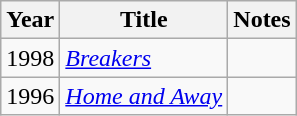<table class="wikitable sortable">
<tr>
<th>Year</th>
<th>Title</th>
<th>Notes</th>
</tr>
<tr>
<td>1998</td>
<td><em><a href='#'>Breakers</a></em></td>
<td></td>
</tr>
<tr>
<td>1996</td>
<td><em><a href='#'>Home and Away</a></em></td>
<td></td>
</tr>
</table>
